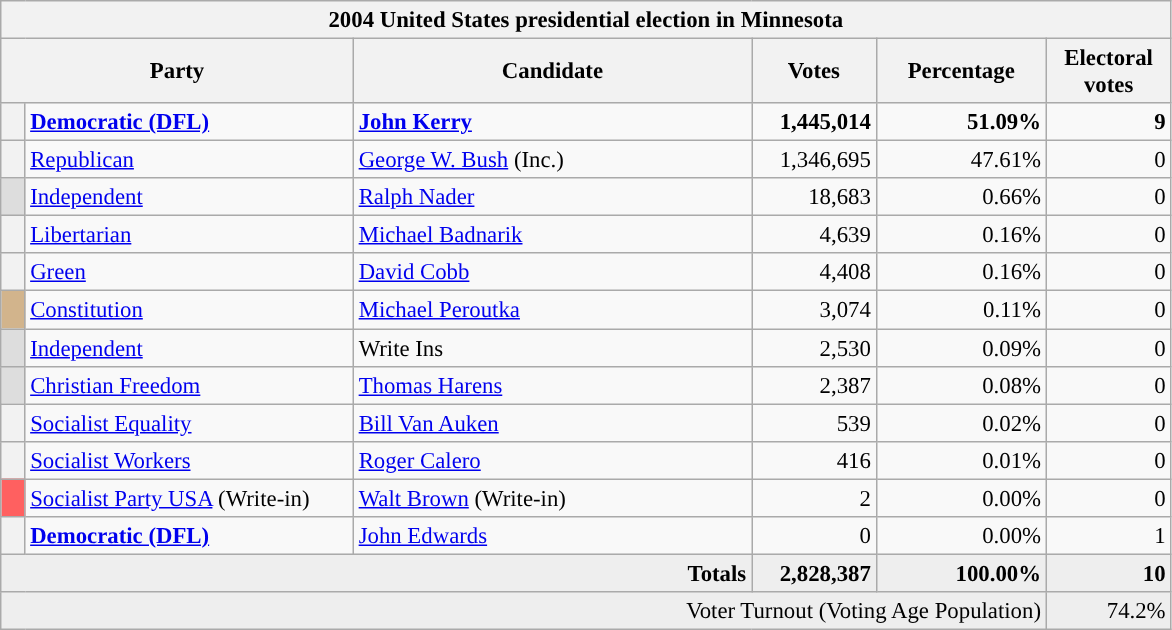<table class="wikitable" style="font-size: 95%;">
<tr>
<th colspan="6">2004 United States presidential election in Minnesota</th>
</tr>
<tr>
<th colspan="2" style="width: 15em">Party</th>
<th style="width: 17em">Candidate</th>
<th style="width: 5em">Votes</th>
<th style="width: 7em">Percentage</th>
<th style="width: 5em">Electoral votes</th>
</tr>
<tr>
<th style="background-color:"></th>
<td style="width: 130px"><strong><a href='#'>Democratic (DFL)</a></strong></td>
<td><strong><a href='#'>John Kerry</a></strong></td>
<td align="right"><strong>1,445,014</strong></td>
<td align="right"><strong>51.09%</strong></td>
<td align="right"><strong>9</strong></td>
</tr>
<tr>
<th style="background-color:"></th>
<td style="width: 130px"><a href='#'>Republican</a></td>
<td><a href='#'>George W. Bush</a> (Inc.)</td>
<td align="right">1,346,695</td>
<td align="right">47.61%</td>
<td align="right">0</td>
</tr>
<tr>
<th style="background-color:#DDDDDD; width: 3px"></th>
<td style="width: 130px"><a href='#'>Independent</a></td>
<td><a href='#'>Ralph Nader</a></td>
<td align="right">18,683</td>
<td align="right">0.66%</td>
<td align="right">0</td>
</tr>
<tr>
<th style="background-color:"></th>
<td style="width: 130px"><a href='#'>Libertarian</a></td>
<td><a href='#'>Michael Badnarik</a></td>
<td align="right">4,639</td>
<td align="right">0.16%</td>
<td align="right">0</td>
</tr>
<tr>
<th style="background-color:"></th>
<td style="width: 130px"><a href='#'>Green</a></td>
<td><a href='#'>David Cobb</a></td>
<td align="right">4,408</td>
<td align="right">0.16%</td>
<td align="right">0</td>
</tr>
<tr>
<th style="background-color:#D2B48C; width: 3px"></th>
<td style="width: 130px"><a href='#'>Constitution</a></td>
<td><a href='#'>Michael Peroutka</a></td>
<td align="right">3,074</td>
<td align="right">0.11%</td>
<td align="right">0</td>
</tr>
<tr>
<th style="background-color:#DDDDDD; width: 3px"></th>
<td style="width: 130px"><a href='#'>Independent</a></td>
<td>Write Ins</td>
<td align="right">2,530</td>
<td align="right">0.09%</td>
<td align="right">0</td>
</tr>
<tr>
<th style="background-color:#DDDDDD; width: 3px"></th>
<td style="width: 130px"><a href='#'>Christian Freedom</a></td>
<td><a href='#'>Thomas Harens</a></td>
<td align="right">2,387</td>
<td align="right">0.08%</td>
<td align="right">0</td>
</tr>
<tr>
<th style="background-color:"></th>
<td style="width: 130px"><a href='#'>Socialist Equality</a></td>
<td><a href='#'>Bill Van Auken</a></td>
<td align="right">539</td>
<td align="right">0.02%</td>
<td align="right">0</td>
</tr>
<tr>
<th style="background-color:"></th>
<td style="width: 130px"><a href='#'>Socialist Workers</a></td>
<td><a href='#'>Roger Calero</a></td>
<td align="right">416</td>
<td align="right">0.01%</td>
<td align="right">0</td>
</tr>
<tr>
<th style="background-color:#FF6060; width: 3px"></th>
<td style="width: 130px"><a href='#'>Socialist Party USA</a> (Write-in)</td>
<td><a href='#'>Walt Brown</a> (Write-in)</td>
<td align="right">2</td>
<td align="right">0.00%</td>
<td align="right">0</td>
</tr>
<tr>
<th style="background-color:"></th>
<td style="width: 130px"><strong><a href='#'>Democratic (DFL)</a></strong></td>
<td><a href='#'>John Edwards</a></td>
<td align="right">0</td>
<td align="right">0.00%</td>
<td align="right">1</td>
</tr>
<tr bgcolor="#EEEEEE">
<td colspan="3" align="right"><strong>Totals</strong></td>
<td align="right"><strong>2,828,387</strong></td>
<td align="right"><strong>100.00%</strong></td>
<td align="right"><strong>10</strong></td>
</tr>
<tr bgcolor="#EEEEEE">
<td colspan="5" align="right">Voter Turnout (Voting Age Population)</td>
<td colspan="1" align="right">74.2%</td>
</tr>
</table>
